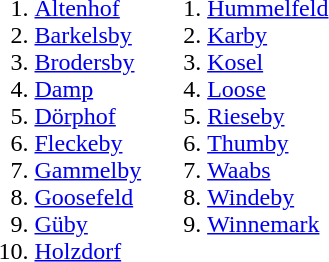<table>
<tr>
<td valign=top><br><ol><li><a href='#'>Altenhof</a></li><li><a href='#'>Barkelsby</a></li><li><a href='#'>Brodersby</a></li><li><a href='#'>Damp</a></li><li><a href='#'>Dörphof</a></li><li><a href='#'>Fleckeby</a></li><li><a href='#'>Gammelby</a></li><li><a href='#'>Goosefeld</a></li><li><a href='#'>Güby</a></li><li><a href='#'>Holzdorf</a></li></ol></td>
<td valign=top><br><ol>
<li><a href='#'>Hummelfeld</a> 
<li><a href='#'>Karby</a> 
<li><a href='#'>Kosel</a> 
<li><a href='#'>Loose</a> 
<li><a href='#'>Rieseby</a> 
<li><a href='#'>Thumby</a>
<li><a href='#'>Waabs</a> 
<li><a href='#'>Windeby</a> 
<li><a href='#'>Winnemark</a> 
</ol></td>
</tr>
</table>
